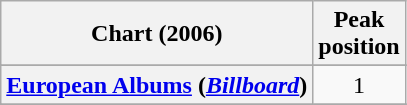<table class="wikitable sortable plainrowheaders" style="text-align:center">
<tr>
<th scope="col">Chart (2006)</th>
<th scope="col">Peak<br> position</th>
</tr>
<tr>
</tr>
<tr>
</tr>
<tr>
</tr>
<tr>
</tr>
<tr>
</tr>
<tr>
</tr>
<tr>
</tr>
<tr>
<th scope="row"><a href='#'>European Albums</a> (<em><a href='#'>Billboard</a></em>)</th>
<td>1</td>
</tr>
<tr>
</tr>
<tr>
</tr>
<tr>
</tr>
<tr>
</tr>
<tr>
</tr>
<tr>
</tr>
<tr>
</tr>
<tr>
</tr>
<tr>
</tr>
<tr>
</tr>
<tr>
</tr>
<tr>
</tr>
<tr>
</tr>
<tr>
</tr>
<tr>
</tr>
<tr>
</tr>
</table>
